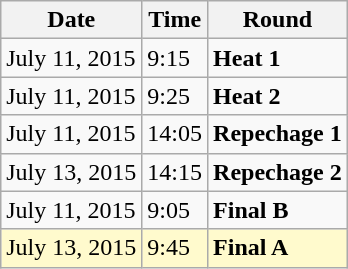<table class="wikitable">
<tr>
<th>Date</th>
<th>Time</th>
<th>Round</th>
</tr>
<tr>
<td>July 11, 2015</td>
<td>9:15</td>
<td><strong>Heat 1</strong></td>
</tr>
<tr>
<td>July 11, 2015</td>
<td>9:25</td>
<td><strong>Heat 2</strong></td>
</tr>
<tr>
<td>July 11, 2015</td>
<td>14:05</td>
<td><strong>Repechage 1</strong></td>
</tr>
<tr>
<td>July 13, 2015</td>
<td>14:15</td>
<td><strong>Repechage 2</strong></td>
</tr>
<tr>
<td>July 11, 2015</td>
<td>9:05</td>
<td><strong>Final B</strong></td>
</tr>
<tr style=background:lemonchiffon>
<td>July 13, 2015</td>
<td>9:45</td>
<td><strong>Final A</strong></td>
</tr>
</table>
